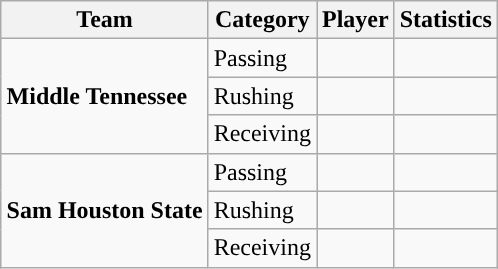<table class="wikitable" style="float: right;">
<tr>
<th>Team</th>
<th>Category</th>
<th>Player</th>
<th>Statistics</th>
</tr>
<tr>
<td rowspan=3><strong>Middle Tennessee</strong></td>
<td>Passing</td>
<td></td>
<td></td>
</tr>
<tr>
<td>Rushing</td>
<td></td>
<td></td>
</tr>
<tr>
<td>Receiving</td>
<td></td>
<td></td>
</tr>
<tr>
<td rowspan=3><strong>Sam Houston State</strong></td>
<td>Passing</td>
<td></td>
<td></td>
</tr>
<tr>
<td>Rushing</td>
<td></td>
<td></td>
</tr>
<tr>
<td>Receiving</td>
<td></td>
<td></td>
</tr>
</table>
